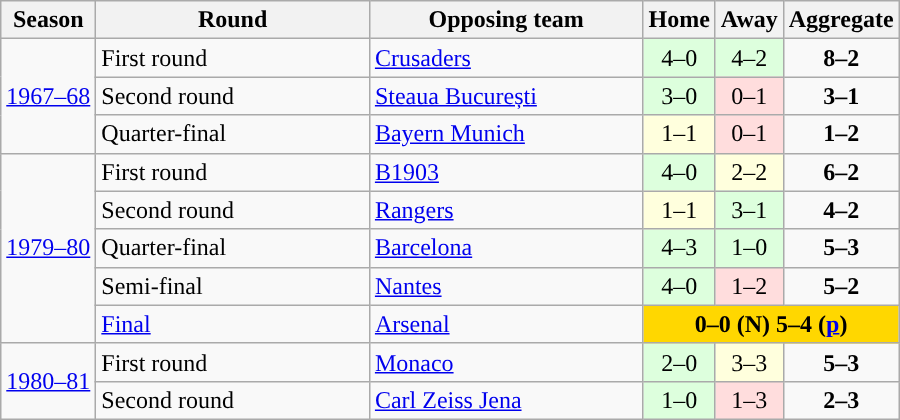<table class="wikitable">
<tr>
<th>Season</th>
<th width=175>Round</th>
<th width=175>Opposing team</th>
<th>Home</th>
<th>Away</th>
<th>Aggregate</th>
</tr>
<tr>
<td rowspan="3"><a href='#'>1967–68</a></td>
<td>First round</td>
<td> <a href='#'>Crusaders</a></td>
<td style="text-align:center; background:#dfd;">4–0</td>
<td style="text-align:center; background:#dfd;">4–2</td>
<td style="text-align:center;"><strong>8–2</strong></td>
</tr>
<tr>
<td>Second round</td>
<td> <a href='#'>Steaua București</a></td>
<td style="text-align:center; background:#dfd;">3–0</td>
<td style="text-align:center; background:#fdd;">0–1</td>
<td style="text-align:center;"><strong>3–1</strong></td>
</tr>
<tr>
<td>Quarter-final</td>
<td> <a href='#'>Bayern Munich</a></td>
<td style="text-align:center; background:#ffd;">1–1</td>
<td style="text-align:center; background:#fdd;">0–1</td>
<td style="text-align:center;"><strong>1–2</strong></td>
</tr>
<tr>
<td rowspan="5"><a href='#'>1979–80</a></td>
<td>First round</td>
<td> <a href='#'>B1903</a></td>
<td style="text-align:center; background:#dfd;">4–0</td>
<td style="text-align:center; background:#ffd;">2–2</td>
<td style="text-align:center;"><strong>6–2</strong></td>
</tr>
<tr>
<td>Second round</td>
<td> <a href='#'>Rangers</a></td>
<td style="text-align:center; background:#ffd;">1–1</td>
<td style="text-align:center; background:#dfd;">3–1</td>
<td style="text-align:center;"><strong>4–2</strong></td>
</tr>
<tr>
<td>Quarter-final</td>
<td> <a href='#'>Barcelona</a></td>
<td style="text-align:center; background:#dfd;">4–3</td>
<td style="text-align:center; background:#dfd;">1–0</td>
<td style="text-align:center;"><strong>5–3</strong></td>
</tr>
<tr>
<td>Semi-final</td>
<td> <a href='#'>Nantes</a></td>
<td style="text-align:center; background:#dfd;">4–0</td>
<td style="text-align:center; background:#fdd;">1–2</td>
<td style="text-align:center;"><strong>5–2</strong></td>
</tr>
<tr>
<td><a href='#'>Final</a></td>
<td> <a href='#'>Arsenal</a></td>
<td bgcolor="gold" colspan="3" style="text-align:center;"><strong>0–0 (N) 5–4 (<a href='#'>p</a>)</strong></td>
</tr>
<tr>
<td rowspan="2"><a href='#'>1980–81</a></td>
<td>First round</td>
<td> <a href='#'>Monaco</a></td>
<td style="text-align:center; background:#dfd;">2–0</td>
<td style="text-align:center; background:#ffd;">3–3</td>
<td style="text-align:center;"><strong>5–3</strong></td>
</tr>
<tr>
<td>Second round</td>
<td> <a href='#'>Carl Zeiss Jena</a></td>
<td style="text-align:center; background:#dfd;">1–0</td>
<td style="text-align:center; background:#fdd;">1–3</td>
<td style="text-align:center;"><strong>2–3</strong></td>
</tr>
</table>
